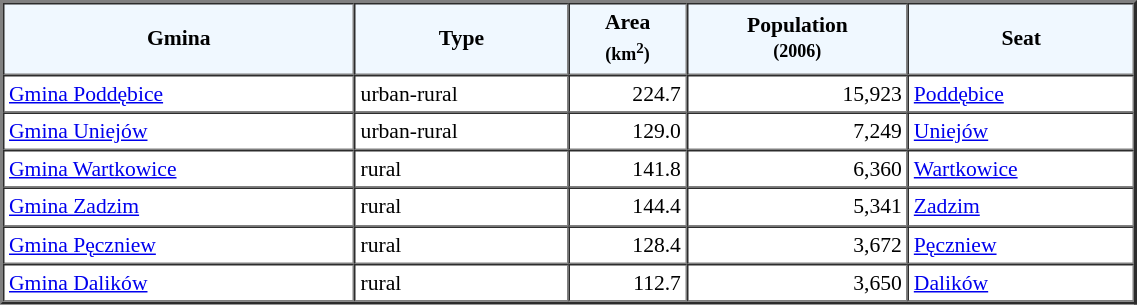<table width="60%" border="2" cellpadding="3" cellspacing="0" style="font-size:90%;line-height:120%;">
<tr bgcolor="F0F8FF">
<td style="text-align:center;"><strong>Gmina</strong></td>
<td style="text-align:center;"><strong>Type</strong></td>
<td style="text-align:center;"><strong>Area<br><small>(km<sup>2</sup>)</small></strong></td>
<td style="text-align:center;"><strong>Population<br><small>(2006)</small></strong></td>
<td style="text-align:center;"><strong>Seat</strong></td>
</tr>
<tr>
<td><a href='#'>Gmina Poddębice</a></td>
<td>urban-rural</td>
<td style="text-align:right;">224.7</td>
<td style="text-align:right;">15,923</td>
<td><a href='#'>Poddębice</a></td>
</tr>
<tr>
<td><a href='#'>Gmina Uniejów</a></td>
<td>urban-rural</td>
<td style="text-align:right;">129.0</td>
<td style="text-align:right;">7,249</td>
<td><a href='#'>Uniejów</a></td>
</tr>
<tr>
<td><a href='#'>Gmina Wartkowice</a></td>
<td>rural</td>
<td style="text-align:right;">141.8</td>
<td style="text-align:right;">6,360</td>
<td><a href='#'>Wartkowice</a></td>
</tr>
<tr>
<td><a href='#'>Gmina Zadzim</a></td>
<td>rural</td>
<td style="text-align:right;">144.4</td>
<td style="text-align:right;">5,341</td>
<td><a href='#'>Zadzim</a></td>
</tr>
<tr>
<td><a href='#'>Gmina Pęczniew</a></td>
<td>rural</td>
<td style="text-align:right;">128.4</td>
<td style="text-align:right;">3,672</td>
<td><a href='#'>Pęczniew</a></td>
</tr>
<tr>
<td><a href='#'>Gmina Dalików</a></td>
<td>rural</td>
<td style="text-align:right;">112.7</td>
<td style="text-align:right;">3,650</td>
<td><a href='#'>Dalików</a></td>
</tr>
<tr>
</tr>
</table>
